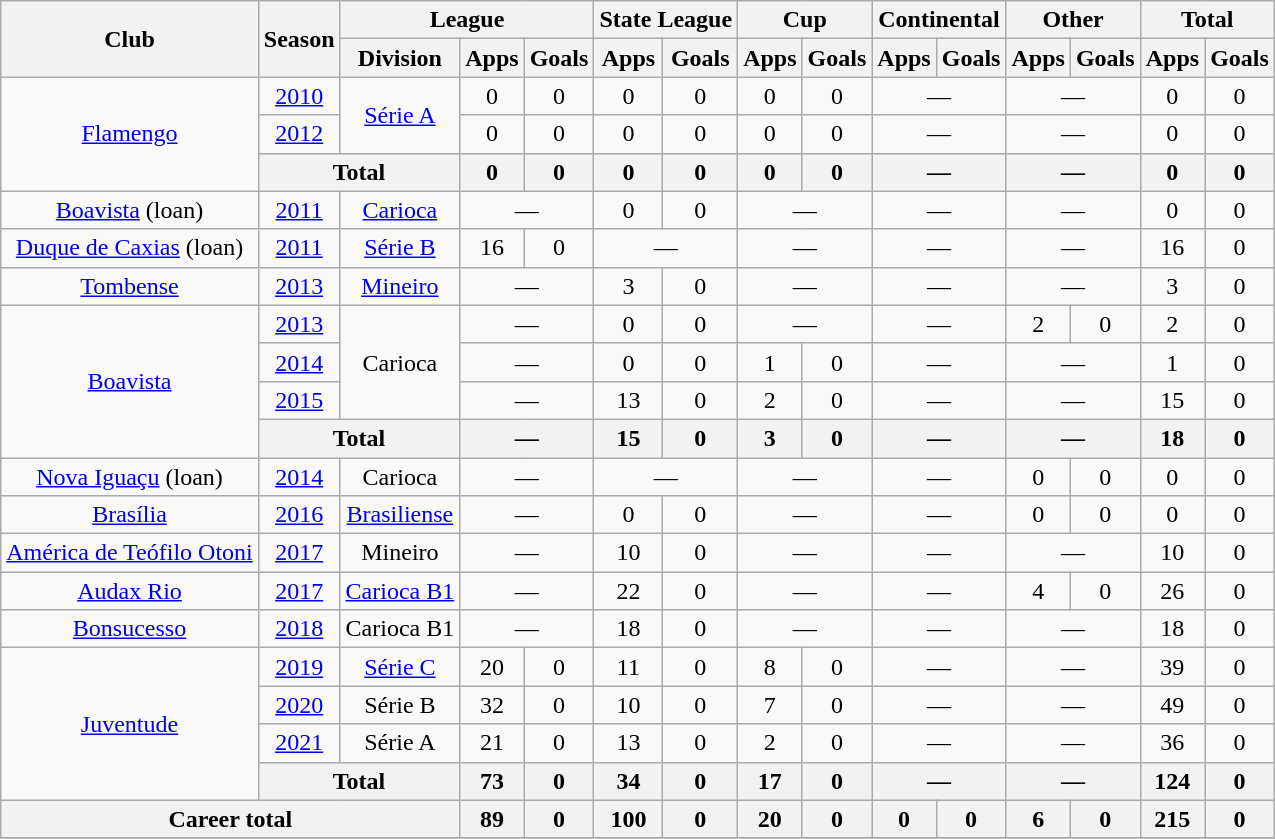<table class="wikitable" style="text-align: center;">
<tr>
<th rowspan="2">Club</th>
<th rowspan="2">Season</th>
<th colspan="3">League</th>
<th colspan="2">State League</th>
<th colspan="2">Cup</th>
<th colspan="2">Continental</th>
<th colspan="2">Other</th>
<th colspan="2">Total</th>
</tr>
<tr>
<th>Division</th>
<th>Apps</th>
<th>Goals</th>
<th>Apps</th>
<th>Goals</th>
<th>Apps</th>
<th>Goals</th>
<th>Apps</th>
<th>Goals</th>
<th>Apps</th>
<th>Goals</th>
<th>Apps</th>
<th>Goals</th>
</tr>
<tr>
<td rowspan="3" valign="center"><a href='#'>Flamengo</a></td>
<td><a href='#'>2010</a></td>
<td rowspan="2" valign="center"><a href='#'>Série A</a></td>
<td>0</td>
<td>0</td>
<td>0</td>
<td>0</td>
<td>0</td>
<td>0</td>
<td colspan="2">—</td>
<td colspan="2">—</td>
<td>0</td>
<td>0</td>
</tr>
<tr>
<td><a href='#'>2012</a></td>
<td>0</td>
<td>0</td>
<td>0</td>
<td>0</td>
<td>0</td>
<td>0</td>
<td colspan="2">—</td>
<td colspan="2">—</td>
<td>0</td>
<td>0</td>
</tr>
<tr>
<th colspan="2">Total</th>
<th>0</th>
<th>0</th>
<th>0</th>
<th>0</th>
<th>0</th>
<th>0</th>
<th colspan="2">—</th>
<th colspan="2">—</th>
<th>0</th>
<th>0</th>
</tr>
<tr>
<td valign="center"><a href='#'>Boavista</a> (loan)</td>
<td><a href='#'>2011</a></td>
<td valign="center"><a href='#'>Carioca</a></td>
<td colspan="2">—</td>
<td>0</td>
<td>0</td>
<td colspan="2">—</td>
<td colspan="2">—</td>
<td colspan="2">—</td>
<td>0</td>
<td>0</td>
</tr>
<tr>
<td valign="center"><a href='#'>Duque de Caxias</a> (loan)</td>
<td><a href='#'>2011</a></td>
<td valign="center"><a href='#'>Série B</a></td>
<td>16</td>
<td>0</td>
<td colspan="2">—</td>
<td colspan="2">—</td>
<td colspan="2">—</td>
<td colspan="2">—</td>
<td>16</td>
<td>0</td>
</tr>
<tr>
<td valign="center"><a href='#'>Tombense</a></td>
<td><a href='#'>2013</a></td>
<td valign="center"><a href='#'>Mineiro</a></td>
<td colspan="2">—</td>
<td>3</td>
<td>0</td>
<td colspan="2">—</td>
<td colspan="2">—</td>
<td colspan="2">—</td>
<td>3</td>
<td>0</td>
</tr>
<tr>
<td rowspan="4" valign="center"><a href='#'>Boavista</a></td>
<td><a href='#'>2013</a></td>
<td rowspan="3" valign="center">Carioca</td>
<td colspan="2">—</td>
<td>0</td>
<td>0</td>
<td colspan="2">—</td>
<td colspan="2">—</td>
<td>2</td>
<td>0</td>
<td>2</td>
<td>0</td>
</tr>
<tr>
<td><a href='#'>2014</a></td>
<td colspan="2">—</td>
<td>0</td>
<td>0</td>
<td>1</td>
<td>0</td>
<td colspan="2">—</td>
<td colspan="2">—</td>
<td>1</td>
<td>0</td>
</tr>
<tr>
<td><a href='#'>2015</a></td>
<td colspan="2">—</td>
<td>13</td>
<td>0</td>
<td>2</td>
<td>0</td>
<td colspan="2">—</td>
<td colspan="2">—</td>
<td>15</td>
<td>0</td>
</tr>
<tr>
<th colspan="2">Total</th>
<th colspan="2">—</th>
<th>15</th>
<th>0</th>
<th>3</th>
<th>0</th>
<th colspan="2">—</th>
<th colspan="2">—</th>
<th>18</th>
<th>0</th>
</tr>
<tr>
<td valign="center"><a href='#'>Nova Iguaçu</a> (loan)</td>
<td><a href='#'>2014</a></td>
<td valign="center">Carioca</td>
<td colspan="2">—</td>
<td colspan="2">—</td>
<td colspan="2">—</td>
<td colspan="2">—</td>
<td>0</td>
<td>0</td>
<td>0</td>
<td>0</td>
</tr>
<tr>
<td valign="center"><a href='#'>Brasília</a></td>
<td><a href='#'>2016</a></td>
<td valign="center"><a href='#'>Brasiliense</a></td>
<td colspan="2">—</td>
<td>0</td>
<td>0</td>
<td colspan="2">—</td>
<td colspan="2">—</td>
<td>0</td>
<td>0</td>
<td>0</td>
<td>0</td>
</tr>
<tr>
<td valign="center"><a href='#'>América de Teófilo Otoni</a></td>
<td><a href='#'>2017</a></td>
<td valign="center">Mineiro</td>
<td colspan="2">—</td>
<td>10</td>
<td>0</td>
<td colspan="2">—</td>
<td colspan="2">—</td>
<td colspan="2">—</td>
<td>10</td>
<td>0</td>
</tr>
<tr>
<td valign="center"><a href='#'>Audax Rio</a></td>
<td><a href='#'>2017</a></td>
<td rowspan="1" valign="center"><a href='#'>Carioca B1</a></td>
<td colspan="2">—</td>
<td>22</td>
<td>0</td>
<td colspan="2">—</td>
<td colspan="2">—</td>
<td>4</td>
<td>0</td>
<td>26</td>
<td>0</td>
</tr>
<tr>
<td valign="center"><a href='#'>Bonsucesso</a></td>
<td><a href='#'>2018</a></td>
<td valign="center">Carioca B1</td>
<td colspan="2">—</td>
<td>18</td>
<td>0</td>
<td colspan="2">—</td>
<td colspan="2">—</td>
<td colspan="2">—</td>
<td>18</td>
<td>0</td>
</tr>
<tr>
<td rowspan="4" valign="center"><a href='#'>Juventude</a></td>
<td><a href='#'>2019</a></td>
<td valign="center"><a href='#'>Série C</a></td>
<td>20</td>
<td>0</td>
<td>11</td>
<td>0</td>
<td>8</td>
<td>0</td>
<td colspan="2">—</td>
<td colspan="2">—</td>
<td>39</td>
<td>0</td>
</tr>
<tr>
<td><a href='#'>2020</a></td>
<td valign="center">Série B</td>
<td>32</td>
<td>0</td>
<td>10</td>
<td>0</td>
<td>7</td>
<td>0</td>
<td colspan="2">—</td>
<td colspan="2">—</td>
<td>49</td>
<td>0</td>
</tr>
<tr>
<td><a href='#'>2021</a></td>
<td valign="center">Série A</td>
<td>21</td>
<td>0</td>
<td>13</td>
<td>0</td>
<td>2</td>
<td>0</td>
<td colspan="2">—</td>
<td colspan="2">—</td>
<td>36</td>
<td>0</td>
</tr>
<tr>
<th colspan="2">Total</th>
<th>73</th>
<th>0</th>
<th>34</th>
<th>0</th>
<th>17</th>
<th>0</th>
<th colspan="2">—</th>
<th colspan="2">—</th>
<th>124</th>
<th>0</th>
</tr>
<tr>
<th colspan="3"><strong>Career total</strong></th>
<th>89</th>
<th>0</th>
<th>100</th>
<th>0</th>
<th>20</th>
<th>0</th>
<th>0</th>
<th>0</th>
<th>6</th>
<th>0</th>
<th>215</th>
<th>0</th>
</tr>
<tr>
</tr>
</table>
